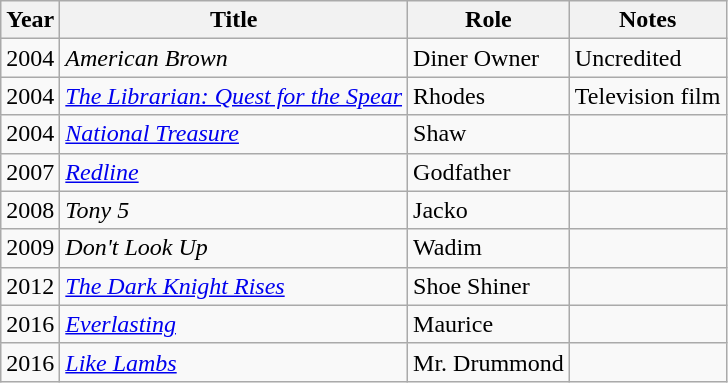<table class="wikitable sortable">
<tr>
<th>Year</th>
<th>Title</th>
<th>Role</th>
<th>Notes</th>
</tr>
<tr>
<td>2004</td>
<td><em>American Brown</em></td>
<td>Diner Owner</td>
<td>Uncredited</td>
</tr>
<tr>
<td>2004</td>
<td><em><a href='#'>The Librarian: Quest for the Spear</a></em></td>
<td>Rhodes</td>
<td>Television film</td>
</tr>
<tr>
<td>2004</td>
<td><em><a href='#'>National Treasure</a></em></td>
<td>Shaw</td>
<td></td>
</tr>
<tr>
<td>2007</td>
<td><em><a href='#'>Redline</a></em></td>
<td>Godfather</td>
<td></td>
</tr>
<tr>
<td>2008</td>
<td><em>Tony 5</em></td>
<td>Jacko</td>
<td></td>
</tr>
<tr>
<td>2009</td>
<td><em>Don't Look Up</em></td>
<td>Wadim</td>
<td></td>
</tr>
<tr>
<td>2012</td>
<td><em><a href='#'>The Dark Knight Rises</a></em></td>
<td>Shoe Shiner</td>
<td></td>
</tr>
<tr>
<td>2016</td>
<td><em><a href='#'>Everlasting</a></em></td>
<td>Maurice</td>
<td></td>
</tr>
<tr>
<td>2016</td>
<td><em><a href='#'>Like Lambs</a></em></td>
<td>Mr. Drummond</td>
<td></td>
</tr>
</table>
